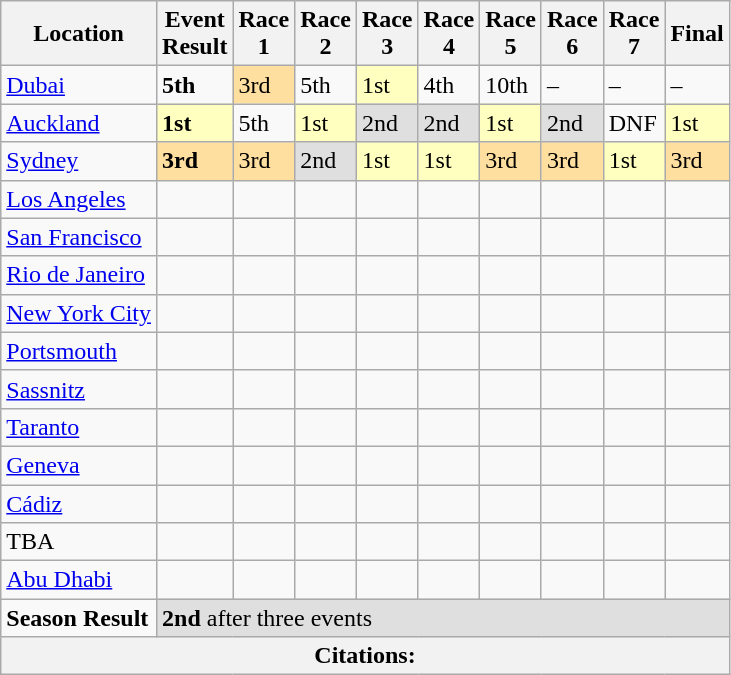<table class="wikitable">
<tr>
<th>Location</th>
<th>Event<br>Result</th>
<th>Race<br>1</th>
<th>Race<br>2</th>
<th>Race<br>3</th>
<th>Race<br>4</th>
<th>Race<br>5</th>
<th>Race<br>6</th>
<th>Race<br>7</th>
<th>Final</th>
</tr>
<tr>
<td><a href='#'>Dubai</a></td>
<td><strong>5th</strong></td>
<td style="background:#FFDF9F;">3rd</td>
<td>5th</td>
<td style="background:#FFFFBF;">1st</td>
<td>4th</td>
<td>10th</td>
<td>–</td>
<td>–</td>
<td>–</td>
</tr>
<tr>
<td><a href='#'>Auckland</a></td>
<td style="background:#FFFFBF;"><strong>1st</strong></td>
<td>5th</td>
<td style="background:#FFFFBF;">1st</td>
<td style="background:#DFDFDF;">2nd</td>
<td style="background:#DFDFDF;">2nd</td>
<td style="background:#FFFFBF;">1st</td>
<td style="background:#DFDFDF;">2nd</td>
<td>DNF</td>
<td style="background:#FFFFBF;">1st</td>
</tr>
<tr>
<td><a href='#'>Sydney</a></td>
<td style="background:#FFDF9F;"><strong>3rd</strong></td>
<td style="background:#FFDF9F;">3rd</td>
<td style="background:#DFDFDF;">2nd</td>
<td style="background:#FFFFBF;">1st</td>
<td style="background:#FFFFBF;">1st</td>
<td style="background:#FFDF9F;">3rd</td>
<td style="background:#FFDF9F;">3rd</td>
<td style="background:#FFFFBF;">1st</td>
<td style="background:#FFDF9F;">3rd</td>
</tr>
<tr>
<td><a href='#'>Los Angeles</a></td>
<td></td>
<td></td>
<td></td>
<td></td>
<td></td>
<td></td>
<td></td>
<td></td>
<td></td>
</tr>
<tr>
<td><a href='#'>San Francisco</a></td>
<td></td>
<td></td>
<td></td>
<td></td>
<td></td>
<td></td>
<td></td>
<td></td>
<td></td>
</tr>
<tr>
<td><a href='#'>Rio de Janeiro</a></td>
<td></td>
<td></td>
<td></td>
<td></td>
<td></td>
<td></td>
<td></td>
<td></td>
<td></td>
</tr>
<tr>
<td><a href='#'>New York City</a></td>
<td></td>
<td></td>
<td></td>
<td></td>
<td></td>
<td></td>
<td></td>
<td></td>
<td></td>
</tr>
<tr>
<td><a href='#'>Portsmouth</a></td>
<td></td>
<td></td>
<td></td>
<td></td>
<td></td>
<td></td>
<td></td>
<td></td>
<td></td>
</tr>
<tr>
<td><a href='#'>Sassnitz</a></td>
<td></td>
<td></td>
<td></td>
<td></td>
<td></td>
<td></td>
<td></td>
<td></td>
<td></td>
</tr>
<tr>
<td><a href='#'>Taranto</a></td>
<td></td>
<td></td>
<td></td>
<td></td>
<td></td>
<td></td>
<td></td>
<td></td>
<td></td>
</tr>
<tr>
<td><a href='#'>Geneva</a></td>
<td></td>
<td></td>
<td></td>
<td></td>
<td></td>
<td></td>
<td></td>
<td></td>
<td></td>
</tr>
<tr>
<td><a href='#'>Cádiz</a></td>
<td></td>
<td></td>
<td></td>
<td></td>
<td></td>
<td></td>
<td></td>
<td></td>
<td></td>
</tr>
<tr>
<td>TBA</td>
<td></td>
<td></td>
<td></td>
<td></td>
<td></td>
<td></td>
<td></td>
<td></td>
<td></td>
</tr>
<tr>
<td><a href='#'>Abu Dhabi</a></td>
<td></td>
<td></td>
<td></td>
<td></td>
<td></td>
<td></td>
<td></td>
<td></td>
<td></td>
</tr>
<tr>
<td><strong>Season Result</strong></td>
<td colspan="9" style="background:#DFDFDF;"><strong>2nd</strong> after three events</td>
</tr>
<tr>
<th colspan="10">Citations:</th>
</tr>
</table>
